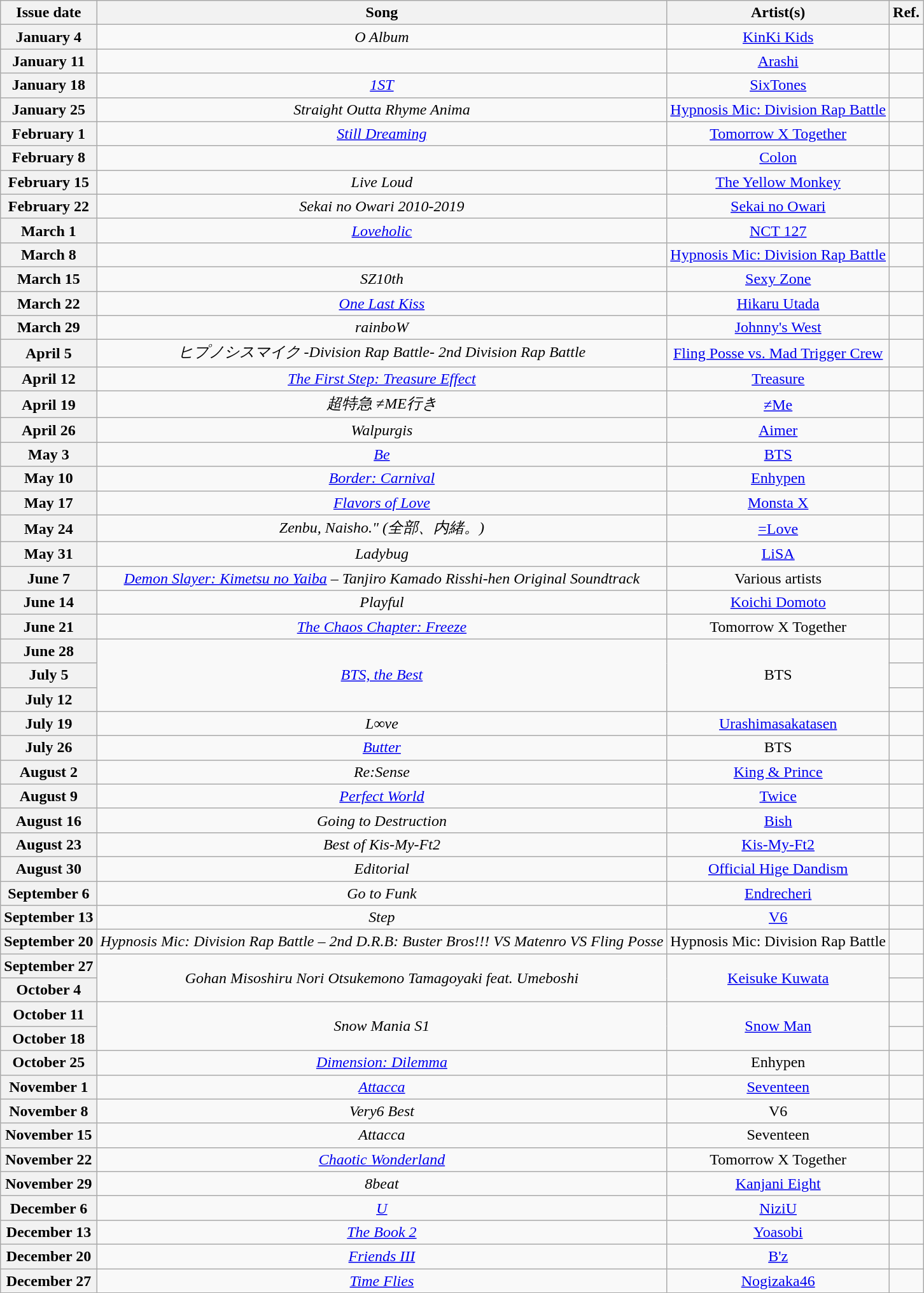<table class="wikitable plainrowheaders" style="text-align: center">
<tr>
<th>Issue date</th>
<th>Song</th>
<th>Artist(s)</th>
<th>Ref.</th>
</tr>
<tr>
<th scope="row">January 4</th>
<td><em>O Album</em></td>
<td><a href='#'>KinKi Kids</a></td>
<td></td>
</tr>
<tr>
<th scope="row">January 11</th>
<td></td>
<td><a href='#'>Arashi</a></td>
<td></td>
</tr>
<tr>
<th scope="row">January 18</th>
<td><em><a href='#'>1ST</a></em></td>
<td><a href='#'>SixTones</a></td>
<td></td>
</tr>
<tr>
<th scope="row">January 25</th>
<td><em>Straight Outta Rhyme Anima</em></td>
<td><a href='#'>Hypnosis Mic: Division Rap Battle</a></td>
<td></td>
</tr>
<tr>
<th scope="row">February 1</th>
<td><em><a href='#'>Still Dreaming</a></em></td>
<td><a href='#'>Tomorrow X Together</a></td>
<td></td>
</tr>
<tr>
<th scope="row">February 8</th>
<td></td>
<td><a href='#'>Colon</a></td>
<td></td>
</tr>
<tr>
<th scope="row">February 15</th>
<td><em>Live Loud</em></td>
<td><a href='#'>The Yellow Monkey</a></td>
<td></td>
</tr>
<tr>
<th scope="row">February 22</th>
<td><em>Sekai no Owari 2010-2019</em></td>
<td><a href='#'>Sekai no Owari</a></td>
<td></td>
</tr>
<tr>
<th scope="row">March 1</th>
<td><em><a href='#'>Loveholic</a></em></td>
<td><a href='#'>NCT 127</a></td>
<td></td>
</tr>
<tr>
<th scope="row">March 8</th>
<td></td>
<td><a href='#'>Hypnosis Mic: Division Rap Battle</a></td>
<td></td>
</tr>
<tr>
<th scope="row">March 15</th>
<td><em>SZ10th</em></td>
<td><a href='#'>Sexy Zone</a></td>
<td></td>
</tr>
<tr>
<th scope="row">March 22</th>
<td><em><a href='#'>One Last Kiss</a></em></td>
<td><a href='#'>Hikaru Utada</a></td>
<td></td>
</tr>
<tr>
<th scope="row">March 29</th>
<td><em>rainboW</em></td>
<td><a href='#'>Johnny's West</a></td>
<td></td>
</tr>
<tr>
<th scope="row">April 5</th>
<td><em>ヒプノシスマイク -Division Rap Battle- 2nd Division Rap Battle</em></td>
<td><a href='#'>Fling Posse vs. Mad Trigger Crew</a></td>
<td></td>
</tr>
<tr>
<th scope="row">April 12</th>
<td><em><a href='#'>The First Step: Treasure Effect</a></em></td>
<td><a href='#'>Treasure</a></td>
<td></td>
</tr>
<tr>
<th scope="row">April 19</th>
<td><em>超特急 ≠ME行き</em></td>
<td><a href='#'>≠Me</a></td>
<td></td>
</tr>
<tr>
<th scope="row">April 26</th>
<td><em>Walpurgis</em></td>
<td><a href='#'>Aimer</a></td>
<td></td>
</tr>
<tr>
<th scope="row">May 3</th>
<td><em><a href='#'>Be</a></em></td>
<td><a href='#'>BTS</a></td>
<td></td>
</tr>
<tr>
<th scope="row">May 10</th>
<td><em><a href='#'>Border: Carnival</a></em></td>
<td><a href='#'>Enhypen</a></td>
<td></td>
</tr>
<tr>
<th scope="row">May 17</th>
<td><em><a href='#'>Flavors of Love</a></em></td>
<td><a href='#'>Monsta X</a></td>
<td></td>
</tr>
<tr>
<th scope="row">May 24</th>
<td><em>Zenbu, Naisho." (全部、内緒。)</em></td>
<td><a href='#'>=Love</a></td>
<td></td>
</tr>
<tr>
<th scope="row">May 31</th>
<td><em>Ladybug</em></td>
<td><a href='#'>LiSA</a></td>
<td></td>
</tr>
<tr>
<th scope="row">June 7</th>
<td><em><a href='#'>Demon Slayer: Kimetsu no Yaiba</a> – Tanjiro Kamado Risshi-hen Original Soundtrack</em></td>
<td>Various artists</td>
<td></td>
</tr>
<tr>
<th scope="row">June 14</th>
<td><em>Playful</em></td>
<td><a href='#'>Koichi Domoto</a></td>
<td></td>
</tr>
<tr>
<th scope="row">June 21</th>
<td><em><a href='#'>The Chaos Chapter: Freeze</a></em></td>
<td>Tomorrow X Together</td>
<td></td>
</tr>
<tr>
<th scope="row">June 28</th>
<td rowspan="3"><em><a href='#'>BTS, the Best</a></em></td>
<td rowspan="3">BTS</td>
<td></td>
</tr>
<tr>
<th scope="row">July 5</th>
<td></td>
</tr>
<tr>
<th scope="row">July 12</th>
<td></td>
</tr>
<tr>
<th scope="row">July 19</th>
<td><em>L∞ve</em></td>
<td><a href='#'>Urashimasakatasen</a></td>
<td></td>
</tr>
<tr>
<th scope="row">July 26</th>
<td><em><a href='#'>Butter</a></em></td>
<td>BTS</td>
<td></td>
</tr>
<tr>
<th scope="row">August 2</th>
<td><em>Re:Sense</em></td>
<td><a href='#'>King & Prince</a></td>
<td></td>
</tr>
<tr>
<th scope="row">August 9</th>
<td><em><a href='#'>Perfect World</a></em></td>
<td><a href='#'>Twice</a></td>
<td></td>
</tr>
<tr>
<th scope="row">August 16</th>
<td><em>Going to Destruction</em></td>
<td><a href='#'>Bish</a></td>
<td></td>
</tr>
<tr>
<th scope="row">August 23</th>
<td><em>Best of Kis-My-Ft2</em></td>
<td><a href='#'>Kis-My-Ft2</a></td>
<td></td>
</tr>
<tr>
<th scope="row">August 30</th>
<td><em>Editorial</em></td>
<td><a href='#'>Official Hige Dandism</a></td>
<td></td>
</tr>
<tr>
<th scope="row">September 6</th>
<td><em>Go to Funk</em></td>
<td><a href='#'>Endrecheri</a></td>
<td></td>
</tr>
<tr>
<th scope="row">September 13</th>
<td><em>Step</em></td>
<td><a href='#'>V6</a></td>
<td></td>
</tr>
<tr>
<th scope="row">September 20</th>
<td><em>Hypnosis Mic: Division Rap Battle – 2nd D.R.B: Buster Bros!!! VS Matenro VS Fling Posse</em></td>
<td>Hypnosis Mic: Division Rap Battle</td>
<td></td>
</tr>
<tr>
<th scope="row">September 27</th>
<td rowspan=2><em>Gohan Misoshiru Nori Otsukemono Tamagoyaki feat. Umeboshi</em></td>
<td rowspan=2><a href='#'>Keisuke Kuwata</a></td>
<td></td>
</tr>
<tr>
<th scope="row">October 4</th>
<td></td>
</tr>
<tr>
<th scope="row">October 11</th>
<td rowspan=2><em>Snow Mania S1</em></td>
<td rowspan=2><a href='#'>Snow Man</a></td>
<td></td>
</tr>
<tr>
<th scope="row">October 18</th>
<td></td>
</tr>
<tr>
<th scope="row">October 25</th>
<td><em><a href='#'>Dimension: Dilemma</a></em></td>
<td>Enhypen</td>
<td></td>
</tr>
<tr>
<th scope="row">November 1</th>
<td><em><a href='#'>Attacca</a></em></td>
<td><a href='#'>Seventeen</a></td>
<td></td>
</tr>
<tr>
<th scope="row">November 8</th>
<td><em>Very6 Best</em></td>
<td>V6</td>
<td></td>
</tr>
<tr>
<th scope="row">November 15</th>
<td><em>Attacca</em></td>
<td>Seventeen</td>
<td></td>
</tr>
<tr>
<th scope="row">November 22</th>
<td><em><a href='#'>Chaotic Wonderland</a></em></td>
<td>Tomorrow X Together</td>
<td></td>
</tr>
<tr>
<th scope="row">November 29</th>
<td><em>8beat</em></td>
<td><a href='#'>Kanjani Eight</a></td>
<td></td>
</tr>
<tr>
<th scope="row">December 6</th>
<td><em><a href='#'>U</a></em></td>
<td><a href='#'>NiziU</a></td>
<td></td>
</tr>
<tr>
<th scope="row">December 13</th>
<td><em><a href='#'>The Book 2</a></em></td>
<td><a href='#'>Yoasobi</a></td>
<td></td>
</tr>
<tr>
<th scope="row">December 20</th>
<td><em><a href='#'>Friends III</a></em></td>
<td><a href='#'>B'z</a></td>
<td></td>
</tr>
<tr>
<th scope="row">December 27</th>
<td><em><a href='#'>Time Flies</a></em></td>
<td><a href='#'>Nogizaka46</a></td>
<td></td>
</tr>
</table>
